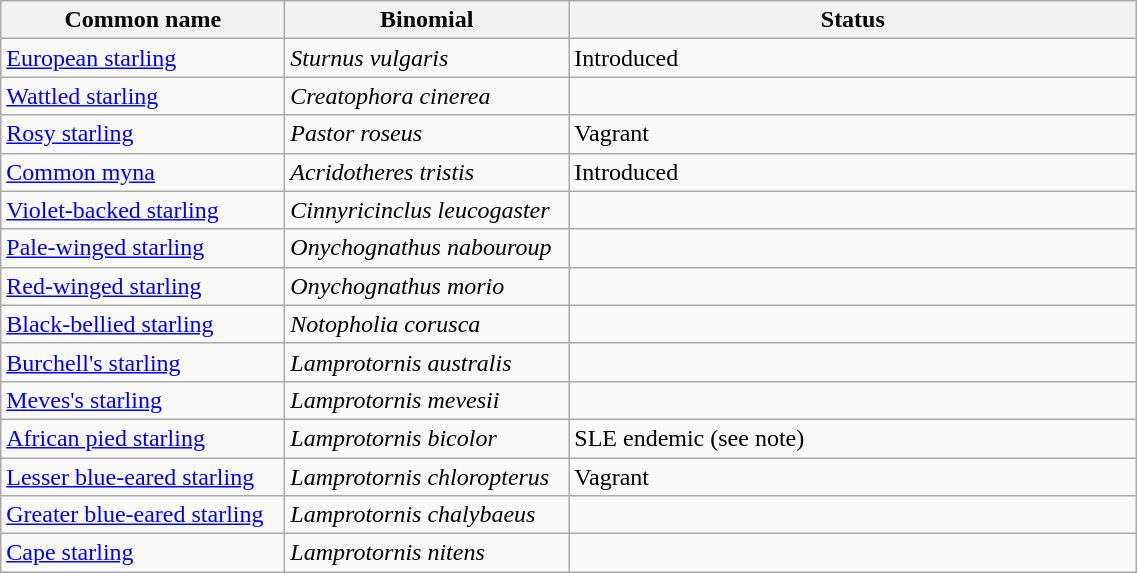<table width=60% class="wikitable">
<tr>
<th width=25%>Common name</th>
<th width=25%>Binomial</th>
<th width=50%>Status</th>
</tr>
<tr>
<td><a href='#'>European starling</a></td>
<td><em>Sturnus vulgaris</em></td>
<td>Introduced</td>
</tr>
<tr>
<td><a href='#'>Wattled starling</a></td>
<td><em>Creatophora cinerea</em></td>
<td></td>
</tr>
<tr>
<td><a href='#'>Rosy starling</a></td>
<td><em>Pastor roseus</em></td>
<td>Vagrant</td>
</tr>
<tr>
<td><a href='#'>Common myna</a></td>
<td><em>Acridotheres tristis</em></td>
<td>Introduced</td>
</tr>
<tr>
<td><a href='#'>Violet-backed starling</a></td>
<td><em>Cinnyricinclus leucogaster</em></td>
<td></td>
</tr>
<tr>
<td><a href='#'>Pale-winged starling</a></td>
<td><em>Onychognathus nabouroup</em></td>
<td></td>
</tr>
<tr>
<td><a href='#'>Red-winged starling</a></td>
<td><em>Onychognathus morio</em></td>
<td></td>
</tr>
<tr>
<td><a href='#'>Black-bellied starling</a></td>
<td><em>Notopholia corusca</em></td>
<td></td>
</tr>
<tr>
<td><a href='#'>Burchell's starling</a></td>
<td><em>Lamprotornis australis</em></td>
<td></td>
</tr>
<tr>
<td><a href='#'>Meves's starling</a></td>
<td><em>Lamprotornis mevesii</em></td>
<td></td>
</tr>
<tr>
<td><a href='#'>African pied starling</a></td>
<td><em>Lamprotornis bicolor</em></td>
<td>SLE endemic (see note)</td>
</tr>
<tr>
<td><a href='#'>Lesser blue-eared starling</a></td>
<td><em>Lamprotornis chloropterus</em></td>
<td>Vagrant</td>
</tr>
<tr>
<td><a href='#'>Greater blue-eared starling</a></td>
<td><em>Lamprotornis chalybaeus</em></td>
<td></td>
</tr>
<tr>
<td><a href='#'>Cape starling</a></td>
<td><em>Lamprotornis nitens</em></td>
<td></td>
</tr>
</table>
